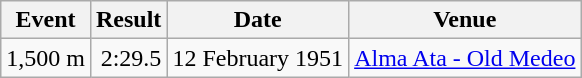<table class="wikitable" style="text-align:right">
<tr>
<th>Event</th>
<th>Result</th>
<th>Date</th>
<th>Venue</th>
</tr>
<tr>
<td>1,500 m</td>
<td>2:29.5</td>
<td>12 February 1951</td>
<td align="left"><a href='#'>Alma Ata - Old Medeo</a></td>
</tr>
</table>
